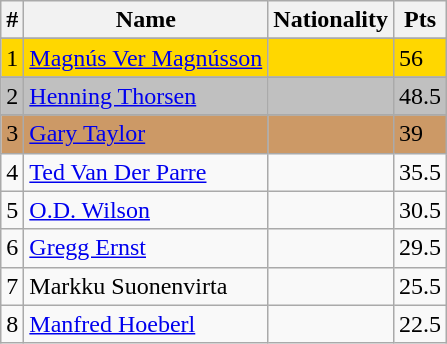<table class="wikitable">
<tr>
<th>#</th>
<th>Name</th>
<th>Nationality</th>
<th>Pts</th>
</tr>
<tr>
</tr>
<tr style="background:gold;">
<td>1</td>
<td><a href='#'>Magnús Ver Magnússon</a></td>
<td></td>
<td>56</td>
</tr>
<tr>
</tr>
<tr style="background:silver;">
<td>2</td>
<td><a href='#'>Henning Thorsen</a></td>
<td></td>
<td>48.5</td>
</tr>
<tr>
</tr>
<tr style="background:#c96;">
<td>3</td>
<td><a href='#'>Gary Taylor</a></td>
<td></td>
<td>39</td>
</tr>
<tr>
<td>4</td>
<td><a href='#'>Ted Van Der Parre</a></td>
<td></td>
<td>35.5</td>
</tr>
<tr>
<td>5</td>
<td><a href='#'>O.D. Wilson</a></td>
<td></td>
<td>30.5</td>
</tr>
<tr>
<td>6</td>
<td><a href='#'>Gregg Ernst</a></td>
<td></td>
<td>29.5</td>
</tr>
<tr>
<td>7</td>
<td>Markku Suonenvirta</td>
<td></td>
<td>25.5</td>
</tr>
<tr>
<td>8</td>
<td><a href='#'>Manfred Hoeberl</a></td>
<td></td>
<td>22.5</td>
</tr>
</table>
